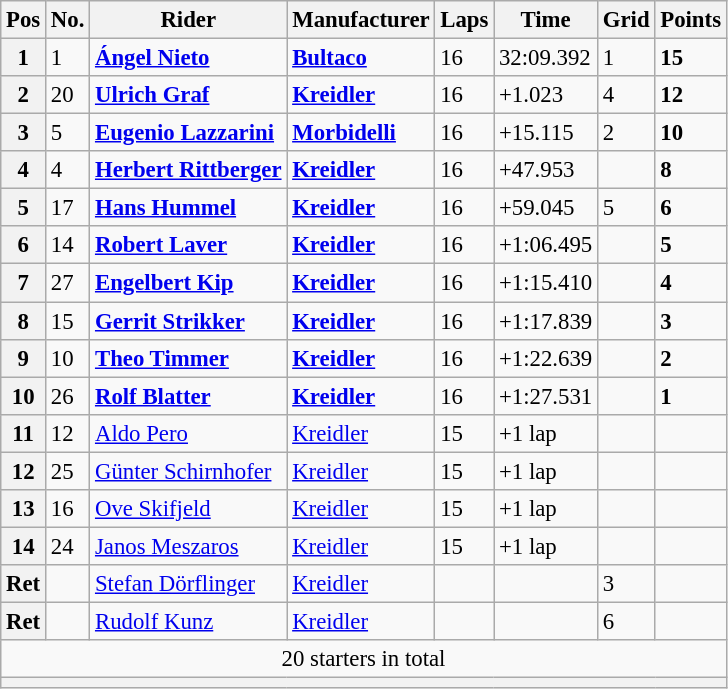<table class="wikitable" style="font-size: 95%;">
<tr>
<th>Pos</th>
<th>No.</th>
<th>Rider</th>
<th>Manufacturer</th>
<th>Laps</th>
<th>Time</th>
<th>Grid</th>
<th>Points</th>
</tr>
<tr>
<th>1</th>
<td>1</td>
<td> <strong><a href='#'>Ángel Nieto</a></strong></td>
<td><strong><a href='#'>Bultaco</a></strong></td>
<td>16</td>
<td>32:09.392</td>
<td>1</td>
<td><strong>15</strong></td>
</tr>
<tr>
<th>2</th>
<td>20</td>
<td> <strong><a href='#'>Ulrich Graf</a></strong></td>
<td><strong><a href='#'>Kreidler</a></strong></td>
<td>16</td>
<td>+1.023</td>
<td>4</td>
<td><strong>12</strong></td>
</tr>
<tr>
<th>3</th>
<td>5</td>
<td> <strong><a href='#'>Eugenio Lazzarini</a></strong></td>
<td><strong><a href='#'>Morbidelli</a></strong></td>
<td>16</td>
<td>+15.115</td>
<td>2</td>
<td><strong>10</strong></td>
</tr>
<tr>
<th>4</th>
<td>4</td>
<td> <strong><a href='#'>Herbert Rittberger</a></strong></td>
<td><strong><a href='#'>Kreidler</a></strong></td>
<td>16</td>
<td>+47.953</td>
<td></td>
<td><strong>8</strong></td>
</tr>
<tr>
<th>5</th>
<td>17</td>
<td> <strong><a href='#'>Hans Hummel</a></strong></td>
<td><strong><a href='#'>Kreidler</a></strong></td>
<td>16</td>
<td>+59.045</td>
<td>5</td>
<td><strong>6</strong></td>
</tr>
<tr>
<th>6</th>
<td>14</td>
<td> <strong><a href='#'>Robert Laver</a></strong></td>
<td><strong><a href='#'>Kreidler</a></strong></td>
<td>16</td>
<td>+1:06.495</td>
<td></td>
<td><strong>5</strong></td>
</tr>
<tr>
<th>7</th>
<td>27</td>
<td> <strong><a href='#'>Engelbert Kip</a></strong></td>
<td><strong><a href='#'>Kreidler</a></strong></td>
<td>16</td>
<td>+1:15.410</td>
<td></td>
<td><strong>4</strong></td>
</tr>
<tr>
<th>8</th>
<td>15</td>
<td> <strong><a href='#'>Gerrit Strikker</a></strong></td>
<td><strong><a href='#'>Kreidler</a></strong></td>
<td>16</td>
<td>+1:17.839</td>
<td></td>
<td><strong>3</strong></td>
</tr>
<tr>
<th>9</th>
<td>10</td>
<td> <strong><a href='#'>Theo Timmer</a></strong></td>
<td><strong><a href='#'>Kreidler</a></strong></td>
<td>16</td>
<td>+1:22.639</td>
<td></td>
<td><strong>2</strong></td>
</tr>
<tr>
<th>10</th>
<td>26</td>
<td> <strong><a href='#'>Rolf Blatter</a></strong></td>
<td><strong><a href='#'>Kreidler</a></strong></td>
<td>16</td>
<td>+1:27.531</td>
<td></td>
<td><strong>1</strong></td>
</tr>
<tr>
<th>11</th>
<td>12</td>
<td> <a href='#'>Aldo Pero</a></td>
<td><a href='#'>Kreidler</a></td>
<td>15</td>
<td>+1 lap</td>
<td></td>
<td></td>
</tr>
<tr>
<th>12</th>
<td>25</td>
<td> <a href='#'>Günter Schirnhofer</a></td>
<td><a href='#'>Kreidler</a></td>
<td>15</td>
<td>+1 lap</td>
<td></td>
<td></td>
</tr>
<tr>
<th>13</th>
<td>16</td>
<td> <a href='#'>Ove Skifjeld</a></td>
<td><a href='#'>Kreidler</a></td>
<td>15</td>
<td>+1 lap</td>
<td></td>
<td></td>
</tr>
<tr>
<th>14</th>
<td>24</td>
<td> <a href='#'>Janos Meszaros</a></td>
<td><a href='#'>Kreidler</a></td>
<td>15</td>
<td>+1 lap</td>
<td></td>
<td></td>
</tr>
<tr>
<th>Ret</th>
<td></td>
<td> <a href='#'>Stefan Dörflinger</a></td>
<td><a href='#'>Kreidler</a></td>
<td></td>
<td></td>
<td>3</td>
<td></td>
</tr>
<tr>
<th>Ret</th>
<td></td>
<td> <a href='#'>Rudolf Kunz</a></td>
<td><a href='#'>Kreidler</a></td>
<td></td>
<td></td>
<td>6</td>
<td></td>
</tr>
<tr>
<td colspan=8 align=center>20 starters in total</td>
</tr>
<tr>
<th colspan=8></th>
</tr>
</table>
